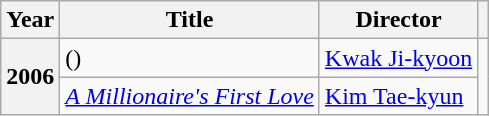<table class="wikitable plainrowheaders sortable">
<tr>
<th scope="col">Year</th>
<th scope="col">Title</th>
<th scope="col">Director</th>
<th scope="col" class="unsortable"></th>
</tr>
<tr>
<th scope="row" rowspan="2">2006</th>
<td><em></em> ()</td>
<td><a href='#'>Kwak Ji-kyoon</a></td>
<td rowspan="2" style="text-align:center"></td>
</tr>
<tr>
<td><em><a href='#'>A Millionaire's First Love</a></em></td>
<td><a href='#'>Kim Tae-kyun</a></td>
</tr>
</table>
